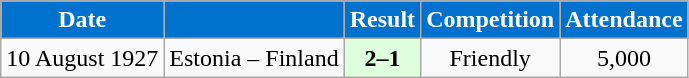<table class="wikitable" style="text-align:center">
<tr>
<th style="background:#0072CE; color:white">Date</th>
<th style="background:#0072CE; color:white"></th>
<th style="background:#0072CE; color:white">Result</th>
<th style="background:#0072CE; color:white">Competition</th>
<th style="background:#0072CE; color:white">Attendance</th>
</tr>
<tr>
<td>10 August 1927</td>
<td> Estonia – Finland </td>
<td style="background:#dfd"><strong>2–1</strong></td>
<td>Friendly</td>
<td>5,000</td>
</tr>
</table>
